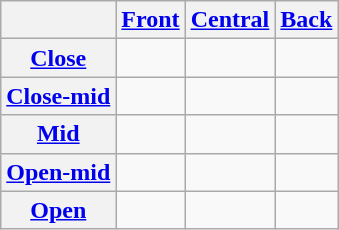<table class="wikitable" style="text-align:center;">
<tr>
<th> </th>
<th><a href='#'>Front</a></th>
<th><a href='#'>Central</a></th>
<th><a href='#'>Back</a></th>
</tr>
<tr>
<th><a href='#'>Close</a></th>
<td></td>
<td></td>
<td></td>
</tr>
<tr>
<th><a href='#'>Close-mid</a></th>
<td></td>
<td> </td>
<td></td>
</tr>
<tr>
<th><a href='#'>Mid</a></th>
<td> </td>
<td></td>
<td> </td>
</tr>
<tr>
<th><a href='#'>Open-mid</a></th>
<td> </td>
<td> </td>
<td></td>
</tr>
<tr>
<th><a href='#'>Open</a></th>
<td></td>
<td> </td>
<td> </td>
</tr>
</table>
